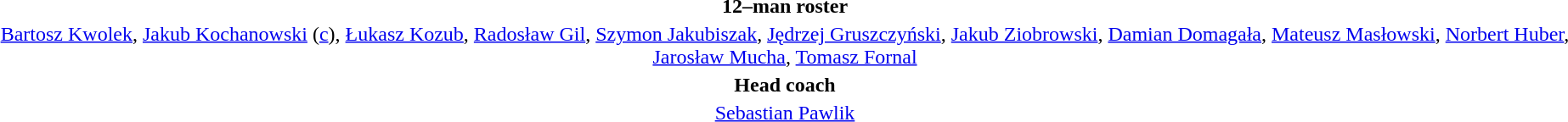<table style="text-align:center; margin-top:2em; margin-left:auto; margin-right:auto">
<tr>
<td><strong>12–man roster</strong></td>
</tr>
<tr>
<td><a href='#'>Bartosz Kwolek</a>, <a href='#'>Jakub Kochanowski</a> (<a href='#'>c</a>), <a href='#'>Łukasz Kozub</a>, <a href='#'>Radosław Gil</a>, <a href='#'>Szymon Jakubiszak</a>, <a href='#'>Jędrzej Gruszczyński</a>, <a href='#'>Jakub Ziobrowski</a>, <a href='#'>Damian Domagała</a>, <a href='#'>Mateusz Masłowski</a>, <a href='#'>Norbert Huber</a>, <a href='#'>Jarosław Mucha</a>, <a href='#'>Tomasz Fornal</a></td>
</tr>
<tr>
<td><strong>Head coach</strong></td>
</tr>
<tr>
<td><a href='#'>Sebastian Pawlik</a></td>
</tr>
</table>
